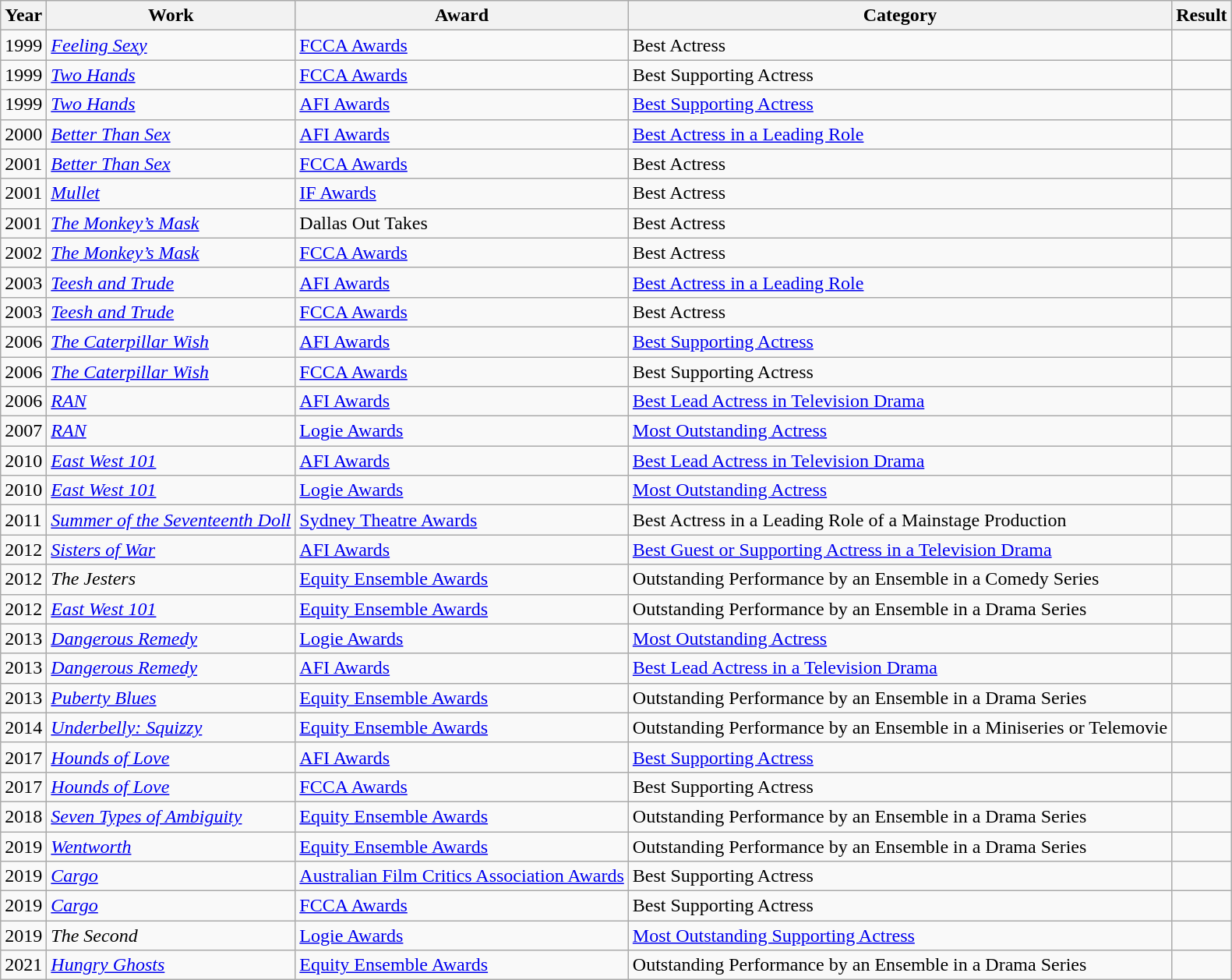<table class=wikitable>
<tr>
<th>Year</th>
<th>Work</th>
<th>Award</th>
<th>Category</th>
<th>Result</th>
</tr>
<tr>
<td>1999</td>
<td><em><a href='#'>Feeling Sexy</a></em></td>
<td><a href='#'>FCCA Awards</a></td>
<td>Best Actress</td>
<td></td>
</tr>
<tr>
<td>1999</td>
<td><em><a href='#'>Two Hands</a></em></td>
<td><a href='#'>FCCA Awards</a></td>
<td>Best Supporting Actress</td>
<td></td>
</tr>
<tr>
<td>1999</td>
<td><em><a href='#'>Two Hands</a></em></td>
<td><a href='#'>AFI Awards</a></td>
<td><a href='#'>Best Supporting Actress</a></td>
<td></td>
</tr>
<tr>
<td>2000</td>
<td><em><a href='#'>Better Than Sex</a></em></td>
<td><a href='#'>AFI Awards</a></td>
<td><a href='#'>Best Actress in a Leading Role</a></td>
<td></td>
</tr>
<tr>
<td>2001</td>
<td><em><a href='#'>Better Than Sex</a></em></td>
<td><a href='#'>FCCA Awards</a></td>
<td>Best Actress</td>
<td></td>
</tr>
<tr>
<td>2001</td>
<td><em><a href='#'>Mullet</a></em></td>
<td><a href='#'>IF Awards</a></td>
<td>Best Actress</td>
<td></td>
</tr>
<tr>
<td>2001</td>
<td><em><a href='#'>The Monkey’s Mask</a></em></td>
<td>Dallas Out Takes</td>
<td>Best Actress</td>
<td></td>
</tr>
<tr>
<td>2002</td>
<td><em><a href='#'>The Monkey’s Mask</a></em></td>
<td><a href='#'>FCCA Awards</a></td>
<td>Best Actress</td>
<td></td>
</tr>
<tr>
<td>2003</td>
<td><em><a href='#'>Teesh and Trude</a></em></td>
<td><a href='#'>AFI Awards</a></td>
<td><a href='#'>Best Actress in a Leading Role</a></td>
<td></td>
</tr>
<tr>
<td>2003</td>
<td><em><a href='#'>Teesh and Trude</a></em></td>
<td><a href='#'>FCCA Awards</a></td>
<td>Best Actress</td>
<td></td>
</tr>
<tr>
<td>2006</td>
<td><em><a href='#'>The Caterpillar Wish</a></em></td>
<td><a href='#'>AFI Awards</a></td>
<td><a href='#'>Best Supporting Actress</a></td>
<td></td>
</tr>
<tr>
<td>2006</td>
<td><em><a href='#'>The Caterpillar Wish</a></em></td>
<td><a href='#'>FCCA Awards</a></td>
<td>Best Supporting Actress</td>
<td></td>
</tr>
<tr>
<td>2006</td>
<td><em><a href='#'>RAN</a></em></td>
<td><a href='#'>AFI Awards</a></td>
<td><a href='#'>Best Lead Actress in Television Drama</a></td>
<td></td>
</tr>
<tr>
<td>2007</td>
<td><em><a href='#'>RAN</a></em></td>
<td><a href='#'>Logie Awards</a></td>
<td><a href='#'>Most Outstanding Actress</a></td>
<td></td>
</tr>
<tr>
<td>2010</td>
<td><em><a href='#'>East West 101</a></em></td>
<td><a href='#'>AFI Awards</a></td>
<td><a href='#'>Best Lead Actress in Television Drama</a></td>
<td></td>
</tr>
<tr>
<td>2010</td>
<td><em><a href='#'>East West 101</a></em></td>
<td><a href='#'>Logie Awards</a></td>
<td><a href='#'>Most Outstanding Actress</a></td>
<td></td>
</tr>
<tr>
<td>2011</td>
<td><em><a href='#'>Summer of the Seventeenth Doll</a></em></td>
<td><a href='#'>Sydney Theatre Awards</a></td>
<td>Best Actress in a Leading Role of a Mainstage Production</td>
<td></td>
</tr>
<tr>
<td>2012</td>
<td><em><a href='#'>Sisters of War</a></em></td>
<td><a href='#'>AFI Awards</a></td>
<td><a href='#'>Best Guest or Supporting Actress in a Television Drama</a></td>
<td></td>
</tr>
<tr>
<td>2012</td>
<td><em>The Jesters</em></td>
<td><a href='#'>Equity Ensemble Awards</a></td>
<td>Outstanding Performance by an Ensemble in a Comedy Series</td>
<td></td>
</tr>
<tr>
<td>2012</td>
<td><em><a href='#'>East West 101</a></em></td>
<td><a href='#'>Equity Ensemble Awards</a></td>
<td>Outstanding Performance by an Ensemble in a Drama Series</td>
<td></td>
</tr>
<tr>
<td>2013</td>
<td><em><a href='#'>Dangerous Remedy</a></em></td>
<td><a href='#'>Logie Awards</a></td>
<td><a href='#'>Most Outstanding Actress</a></td>
<td></td>
</tr>
<tr>
<td>2013</td>
<td><em><a href='#'>Dangerous Remedy</a></em></td>
<td><a href='#'>AFI Awards</a></td>
<td><a href='#'>Best Lead Actress in a Television Drama</a></td>
<td></td>
</tr>
<tr>
<td>2013</td>
<td><em><a href='#'>Puberty Blues</a></em></td>
<td><a href='#'>Equity Ensemble Awards</a></td>
<td>Outstanding Performance by an Ensemble in a Drama Series</td>
<td></td>
</tr>
<tr>
<td>2014</td>
<td><em><a href='#'>Underbelly: Squizzy</a></em></td>
<td><a href='#'>Equity Ensemble Awards</a></td>
<td>Outstanding Performance by an Ensemble in a Miniseries or Telemovie</td>
<td></td>
</tr>
<tr>
<td>2017</td>
<td><em><a href='#'>Hounds of Love</a></em></td>
<td><a href='#'>AFI Awards</a></td>
<td><a href='#'>Best Supporting Actress</a></td>
<td></td>
</tr>
<tr>
<td>2017</td>
<td><em><a href='#'>Hounds of Love</a></em></td>
<td><a href='#'>FCCA Awards</a></td>
<td>Best Supporting Actress</td>
<td></td>
</tr>
<tr>
<td>2018</td>
<td><em><a href='#'>Seven Types of Ambiguity</a></em></td>
<td><a href='#'>Equity Ensemble Awards</a></td>
<td>Outstanding Performance by an Ensemble in a Drama Series</td>
<td></td>
</tr>
<tr>
<td>2019</td>
<td><em><a href='#'>Wentworth</a></em></td>
<td><a href='#'>Equity Ensemble Awards</a></td>
<td>Outstanding Performance by an Ensemble in a Drama Series</td>
<td></td>
</tr>
<tr>
<td>2019</td>
<td><em><a href='#'>Cargo</a></em></td>
<td><a href='#'>Australian Film Critics Association Awards</a></td>
<td>Best Supporting Actress</td>
<td></td>
</tr>
<tr>
<td>2019</td>
<td><em><a href='#'>Cargo</a></em></td>
<td><a href='#'>FCCA Awards</a></td>
<td>Best Supporting Actress</td>
<td></td>
</tr>
<tr>
<td>2019</td>
<td><em>The Second</em></td>
<td><a href='#'>Logie Awards</a></td>
<td><a href='#'>Most Outstanding Supporting Actress</a></td>
<td></td>
</tr>
<tr>
<td>2021</td>
<td><em><a href='#'>Hungry Ghosts</a></em></td>
<td><a href='#'>Equity Ensemble Awards</a></td>
<td>Outstanding Performance by an Ensemble in a Drama Series</td>
<td></td>
</tr>
</table>
